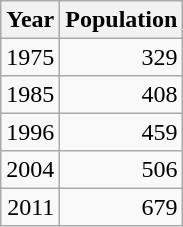<table class="wikitable" style="line-height:1.1em;">
<tr>
<th>Year</th>
<th>Population</th>
</tr>
<tr align="right">
<td>1975</td>
<td>329</td>
</tr>
<tr align="right">
<td>1985</td>
<td>408</td>
</tr>
<tr align="right">
<td>1996</td>
<td>459</td>
</tr>
<tr align="right">
<td>2004</td>
<td>506</td>
</tr>
<tr align="right">
<td>2011</td>
<td>679</td>
</tr>
</table>
